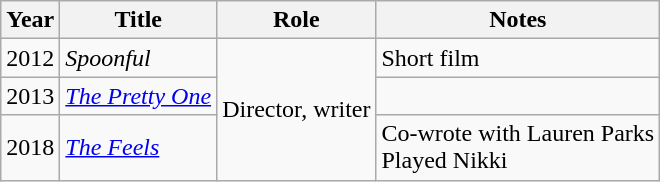<table class="wikitable sortable">
<tr>
<th>Year</th>
<th>Title</th>
<th>Role</th>
<th>Notes</th>
</tr>
<tr>
<td>2012</td>
<td><em>Spoonful</em></td>
<td rowspan="3">Director, writer</td>
<td>Short film</td>
</tr>
<tr>
<td>2013</td>
<td><em><a href='#'>The Pretty One</a></em></td>
<td></td>
</tr>
<tr>
<td>2018</td>
<td><em><a href='#'>The Feels</a></em></td>
<td>Co-wrote with Lauren Parks<br>Played Nikki</td>
</tr>
</table>
